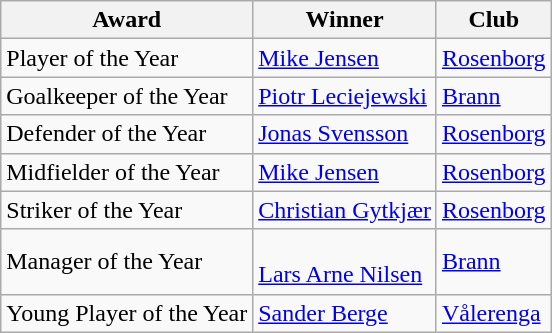<table class="wikitable">
<tr>
<th>Award</th>
<th>Winner</th>
<th>Club</th>
</tr>
<tr>
<td>Player of the Year</td>
<td> <a href='#'>Mike Jensen</a></td>
<td><a href='#'>Rosenborg</a></td>
</tr>
<tr>
<td>Goalkeeper of the Year</td>
<td> <a href='#'>Piotr Leciejewski</a></td>
<td><a href='#'>Brann</a></td>
</tr>
<tr>
<td>Defender of the Year</td>
<td> <a href='#'>Jonas Svensson</a></td>
<td><a href='#'>Rosenborg</a></td>
</tr>
<tr>
<td>Midfielder of the Year</td>
<td> <a href='#'>Mike Jensen</a></td>
<td><a href='#'>Rosenborg</a></td>
</tr>
<tr>
<td>Striker of the Year</td>
<td> <a href='#'>Christian Gytkjær</a></td>
<td><a href='#'>Rosenborg</a></td>
</tr>
<tr>
<td>Manager of the Year</td>
<td><br><a href='#'>Lars Arne Nilsen</a></td>
<td><a href='#'>Brann</a></td>
</tr>
<tr>
<td>Young Player of the Year</td>
<td> <a href='#'>Sander Berge</a></td>
<td><a href='#'>Vålerenga</a></td>
</tr>
</table>
